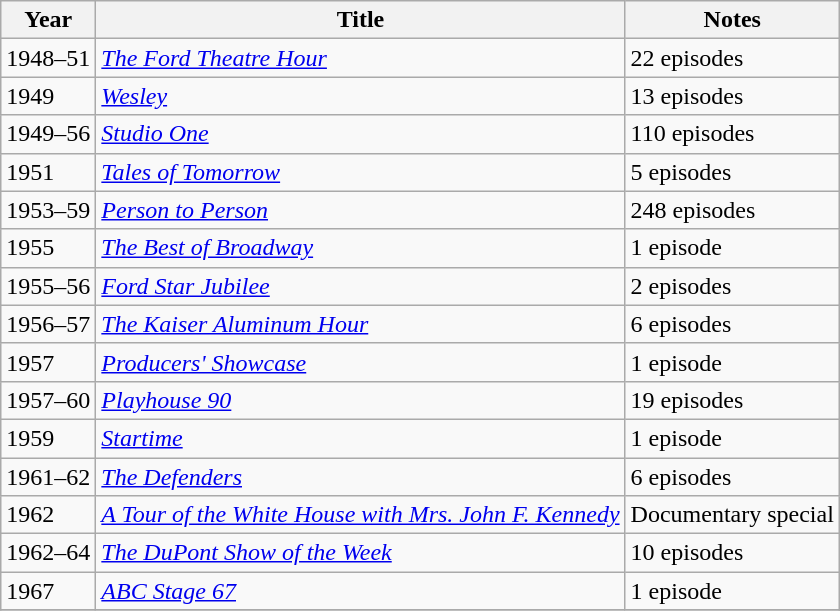<table class="wikitable">
<tr>
<th>Year</th>
<th>Title</th>
<th>Notes</th>
</tr>
<tr>
<td>1948–51</td>
<td><em><a href='#'>The Ford Theatre Hour</a></em></td>
<td>22 episodes</td>
</tr>
<tr>
<td>1949</td>
<td><em><a href='#'>Wesley</a></em></td>
<td>13 episodes</td>
</tr>
<tr>
<td>1949–56</td>
<td><em><a href='#'>Studio One</a></em></td>
<td>110 episodes</td>
</tr>
<tr>
<td>1951</td>
<td><em><a href='#'>Tales of Tomorrow</a></em></td>
<td>5 episodes</td>
</tr>
<tr>
<td>1953–59</td>
<td><em><a href='#'>Person to Person</a></em></td>
<td>248 episodes</td>
</tr>
<tr>
<td>1955</td>
<td><em><a href='#'>The Best of Broadway</a></em></td>
<td>1 episode</td>
</tr>
<tr>
<td>1955–56</td>
<td><em><a href='#'>Ford Star Jubilee</a></em></td>
<td>2 episodes</td>
</tr>
<tr>
<td>1956–57</td>
<td><em><a href='#'>The Kaiser Aluminum Hour</a></em></td>
<td>6 episodes</td>
</tr>
<tr>
<td>1957</td>
<td><em><a href='#'>Producers' Showcase</a></em></td>
<td>1 episode</td>
</tr>
<tr>
<td>1957–60</td>
<td><em><a href='#'>Playhouse 90</a></em></td>
<td>19 episodes</td>
</tr>
<tr>
<td>1959</td>
<td><em><a href='#'>Startime</a></em></td>
<td>1 episode</td>
</tr>
<tr>
<td>1961–62</td>
<td><em><a href='#'>The Defenders</a></em></td>
<td>6 episodes</td>
</tr>
<tr>
<td>1962</td>
<td><em><a href='#'>A Tour of the White House with Mrs. John F. Kennedy</a></em></td>
<td>Documentary special</td>
</tr>
<tr>
<td>1962–64</td>
<td><em><a href='#'>The DuPont Show of the Week</a></em></td>
<td>10 episodes</td>
</tr>
<tr>
<td>1967</td>
<td><em><a href='#'>ABC Stage 67</a></em></td>
<td>1 episode</td>
</tr>
<tr>
</tr>
</table>
